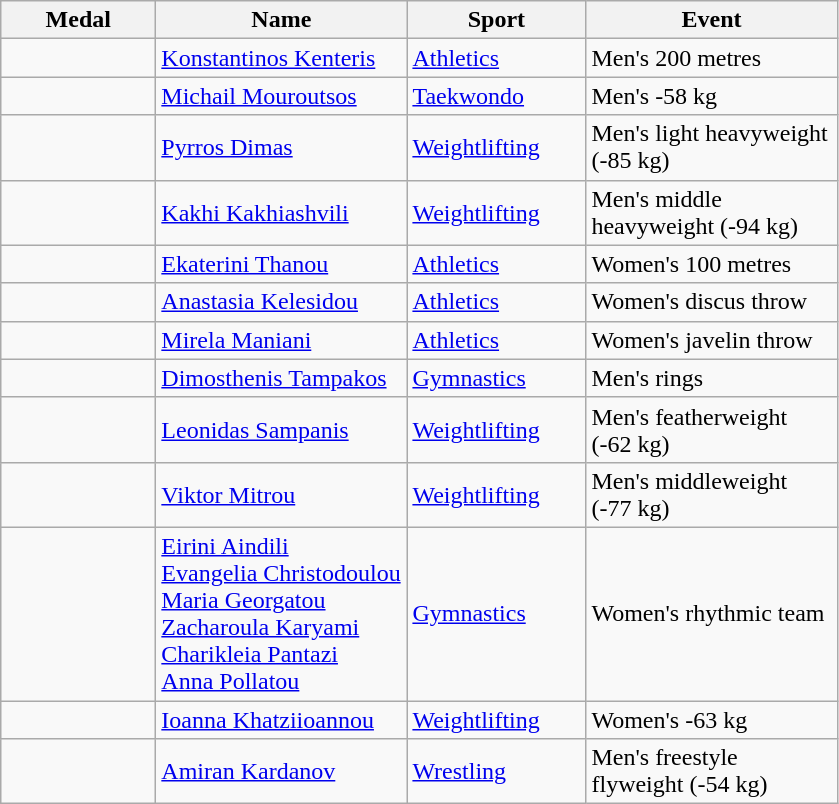<table class="wikitable">
<tr>
<th style="width:6em">Medal</th>
<th style="width:10em">Name</th>
<th style="width:7em">Sport</th>
<th style="width:10em">Event</th>
</tr>
<tr>
<td></td>
<td><a href='#'>Konstantinos Kenteris</a></td>
<td><a href='#'>Athletics</a></td>
<td>Men's 200 metres</td>
</tr>
<tr>
<td></td>
<td><a href='#'>Michail Mouroutsos</a></td>
<td><a href='#'>Taekwondo</a></td>
<td>Men's -58 kg</td>
</tr>
<tr>
<td></td>
<td><a href='#'>Pyrros Dimas</a></td>
<td><a href='#'>Weightlifting</a></td>
<td>Men's light heavyweight (-85 kg)</td>
</tr>
<tr>
<td></td>
<td><a href='#'>Kakhi Kakhiashvili</a></td>
<td><a href='#'>Weightlifting</a></td>
<td>Men's middle heavyweight (-94 kg)</td>
</tr>
<tr>
<td></td>
<td><a href='#'>Ekaterini Thanou</a></td>
<td><a href='#'>Athletics</a></td>
<td>Women's 100 metres</td>
</tr>
<tr>
<td></td>
<td><a href='#'>Anastasia Kelesidou</a></td>
<td><a href='#'>Athletics</a></td>
<td>Women's discus throw</td>
</tr>
<tr>
<td></td>
<td><a href='#'>Mirela Maniani</a></td>
<td><a href='#'>Athletics</a></td>
<td>Women's javelin throw</td>
</tr>
<tr>
<td></td>
<td><a href='#'>Dimosthenis Tampakos</a></td>
<td><a href='#'>Gymnastics</a></td>
<td>Men's rings</td>
</tr>
<tr>
<td></td>
<td><a href='#'>Leonidas Sampanis</a></td>
<td><a href='#'>Weightlifting</a></td>
<td>Men's featherweight (-62 kg)</td>
</tr>
<tr>
<td></td>
<td><a href='#'>Viktor Mitrou</a></td>
<td><a href='#'>Weightlifting</a></td>
<td>Men's middleweight (-77 kg)</td>
</tr>
<tr>
<td></td>
<td><a href='#'>Eirini Aindili</a><br> <a href='#'>Evangelia Christodoulou</a><br> <a href='#'>Maria Georgatou</a><br> <a href='#'>Zacharoula Karyami</a><br> <a href='#'>Charikleia Pantazi</a><br> <a href='#'>Anna Pollatou</a></td>
<td><a href='#'>Gymnastics</a></td>
<td>Women's rhythmic team</td>
</tr>
<tr>
<td></td>
<td><a href='#'>Ioanna Khatziioannou</a></td>
<td><a href='#'>Weightlifting</a></td>
<td>Women's -63 kg</td>
</tr>
<tr>
<td></td>
<td><a href='#'>Amiran Kardanov</a></td>
<td><a href='#'>Wrestling</a></td>
<td>Men's freestyle flyweight (-54 kg)</td>
</tr>
</table>
